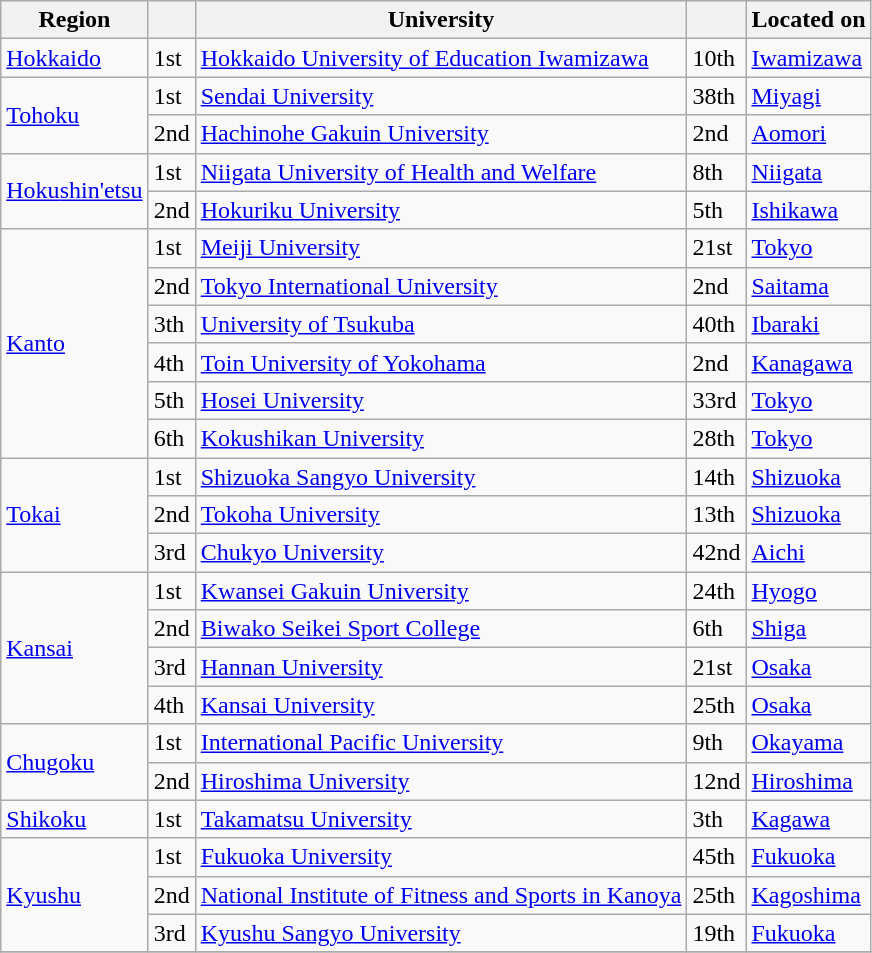<table class="wikitable sortable" style="text-align:left;">
<tr>
<th>Region</th>
<th></th>
<th>University</th>
<th></th>
<th>Located on</th>
</tr>
<tr>
<td rowspan=1><a href='#'>Hokkaido</a></td>
<td>1st</td>
<td><a href='#'>Hokkaido University of Education Iwamizawa</a></td>
<td>10th</td>
<td><a href='#'>Iwamizawa</a></td>
</tr>
<tr>
<td rowspan=2><a href='#'>Tohoku</a></td>
<td>1st</td>
<td><a href='#'>Sendai University</a></td>
<td>38th</td>
<td><a href='#'>Miyagi</a></td>
</tr>
<tr>
<td>2nd</td>
<td><a href='#'>Hachinohe Gakuin University</a></td>
<td>2nd</td>
<td><a href='#'>Aomori</a></td>
</tr>
<tr>
<td rowspan=2><a href='#'>Hoku</a><a href='#'>shin'etsu</a></td>
<td>1st</td>
<td><a href='#'>Niigata University of Health and Welfare</a></td>
<td>8th</td>
<td><a href='#'>Niigata</a></td>
</tr>
<tr>
<td>2nd</td>
<td><a href='#'>Hokuriku University</a></td>
<td>5th</td>
<td><a href='#'>Ishikawa</a></td>
</tr>
<tr>
<td rowspan=6><a href='#'>Kanto</a></td>
<td>1st</td>
<td><a href='#'>Meiji University</a></td>
<td>21st</td>
<td><a href='#'>Tokyo</a></td>
</tr>
<tr>
<td>2nd</td>
<td><a href='#'>Tokyo International University</a></td>
<td>2nd</td>
<td><a href='#'>Saitama</a></td>
</tr>
<tr>
<td>3th</td>
<td><a href='#'>University of Tsukuba</a></td>
<td>40th</td>
<td><a href='#'>Ibaraki</a></td>
</tr>
<tr>
<td>4th</td>
<td><a href='#'>Toin University of Yokohama</a></td>
<td>2nd</td>
<td><a href='#'>Kanagawa</a></td>
</tr>
<tr>
<td>5th</td>
<td><a href='#'>Hosei University</a></td>
<td>33rd</td>
<td><a href='#'>Tokyo</a></td>
</tr>
<tr>
<td>6th</td>
<td><a href='#'>Kokushikan University</a></td>
<td>28th</td>
<td><a href='#'>Tokyo</a></td>
</tr>
<tr>
<td rowspan=3><a href='#'>Tokai</a></td>
<td>1st</td>
<td><a href='#'>Shizuoka Sangyo University</a></td>
<td>14th</td>
<td><a href='#'>Shizuoka</a></td>
</tr>
<tr>
<td>2nd</td>
<td><a href='#'>Tokoha University</a></td>
<td>13th</td>
<td><a href='#'>Shizuoka</a></td>
</tr>
<tr>
<td>3rd</td>
<td><a href='#'>Chukyo University</a></td>
<td>42nd</td>
<td><a href='#'>Aichi</a></td>
</tr>
<tr>
<td rowspan=4><a href='#'>Kansai</a></td>
<td>1st</td>
<td><a href='#'>Kwansei Gakuin University</a></td>
<td>24th</td>
<td><a href='#'>Hyogo</a></td>
</tr>
<tr>
<td>2nd</td>
<td><a href='#'>Biwako Seikei Sport College</a></td>
<td>6th</td>
<td><a href='#'>Shiga</a></td>
</tr>
<tr>
<td>3rd</td>
<td><a href='#'>Hannan University</a></td>
<td>21st</td>
<td><a href='#'>Osaka</a></td>
</tr>
<tr>
<td>4th</td>
<td><a href='#'>Kansai University</a></td>
<td>25th</td>
<td><a href='#'>Osaka</a></td>
</tr>
<tr>
<td rowspan=2><a href='#'>Chugoku</a></td>
<td>1st</td>
<td><a href='#'>International Pacific University</a></td>
<td>9th</td>
<td><a href='#'>Okayama</a></td>
</tr>
<tr>
<td>2nd</td>
<td><a href='#'>Hiroshima University</a></td>
<td>12nd</td>
<td><a href='#'>Hiroshima</a></td>
</tr>
<tr>
<td rowspan=1><a href='#'>Shikoku</a></td>
<td>1st</td>
<td><a href='#'>Takamatsu University</a></td>
<td>3th</td>
<td><a href='#'>Kagawa</a></td>
</tr>
<tr>
<td rowspan=3><a href='#'>Kyushu</a></td>
<td>1st</td>
<td><a href='#'>Fukuoka University</a></td>
<td>45th</td>
<td><a href='#'>Fukuoka</a></td>
</tr>
<tr>
<td>2nd</td>
<td><a href='#'>National Institute of Fitness and Sports in Kanoya</a></td>
<td>25th</td>
<td><a href='#'>Kagoshima</a></td>
</tr>
<tr>
<td>3rd</td>
<td><a href='#'>Kyushu Sangyo University</a></td>
<td>19th</td>
<td><a href='#'>Fukuoka</a></td>
</tr>
<tr>
</tr>
</table>
